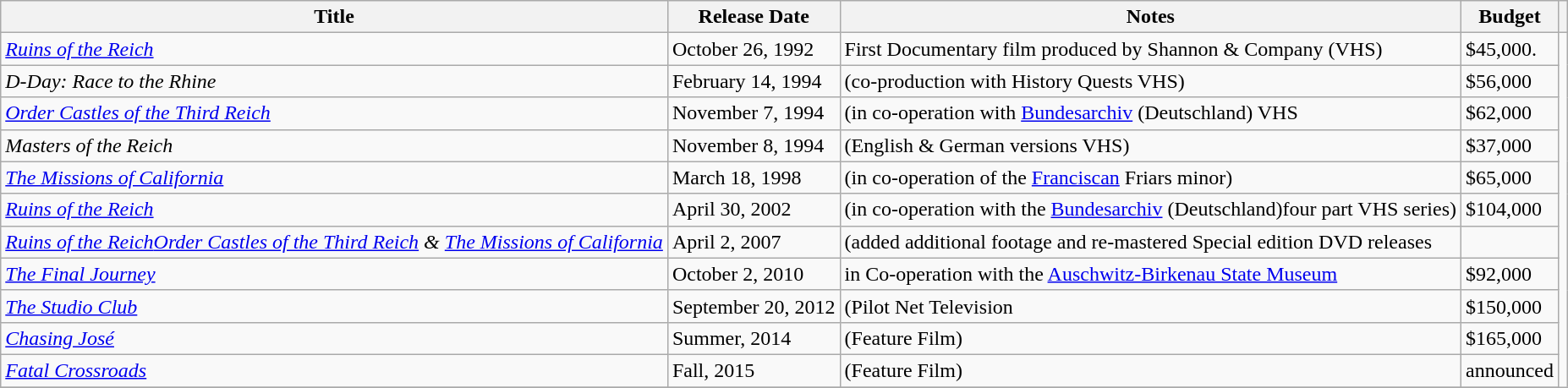<table class="wikitable sortable">
<tr>
<th>Title</th>
<th>Release Date</th>
<th>Notes</th>
<th>Budget</th>
<th></th>
</tr>
<tr>
<td><em><a href='#'>Ruins of the Reich</a></em></td>
<td>October 26, 1992</td>
<td>First Documentary film produced by Shannon & Company (VHS)</td>
<td>$45,000.</td>
</tr>
<tr>
<td><em>D-Day: Race to the Rhine</em></td>
<td>February 14, 1994</td>
<td>(co-production with History Quests VHS)</td>
<td>$56,000</td>
</tr>
<tr>
<td><em><a href='#'>Order Castles of the Third Reich</a></em></td>
<td>November 7, 1994</td>
<td>(in co-operation with <a href='#'>Bundesarchiv</a> (Deutschland) VHS</td>
<td>$62,000</td>
</tr>
<tr>
<td><em>Masters of the Reich</em></td>
<td>November 8, 1994</td>
<td>(English & German versions VHS)</td>
<td>$37,000</td>
</tr>
<tr>
<td><em><a href='#'>The Missions of California</a></em></td>
<td>March 18, 1998</td>
<td>(in co-operation of the <a href='#'>Franciscan</a> Friars minor)</td>
<td>$65,000</td>
</tr>
<tr>
<td><em><a href='#'>Ruins of the Reich</a></em></td>
<td>April 30, 2002</td>
<td>(in co-operation with the <a href='#'>Bundesarchiv</a> (Deutschland)four part VHS series)</td>
<td>$104,000</td>
</tr>
<tr>
<td><em><a href='#'>Ruins of the Reich</a><a href='#'>Order Castles of the Third Reich</a> & <a href='#'>The Missions of California</a></em></td>
<td>April 2, 2007</td>
<td>(added additional footage and re-mastered Special edition DVD releases</td>
<td></td>
</tr>
<tr>
<td><em><a href='#'>The Final Journey</a></em></td>
<td>October 2, 2010</td>
<td>in Co-operation with the <a href='#'>Auschwitz-Birkenau State Museum</a></td>
<td>$92,000</td>
</tr>
<tr>
<td><em><a href='#'>The Studio Club</a></em></td>
<td>September 20, 2012</td>
<td>(Pilot Net Television</td>
<td>$150,000</td>
</tr>
<tr>
<td><em><a href='#'>Chasing José</a></em></td>
<td>Summer, 2014</td>
<td>(Feature Film)</td>
<td>$165,000</td>
</tr>
<tr>
<td><em><a href='#'>Fatal Crossroads</a></em></td>
<td>Fall, 2015</td>
<td>(Feature Film)</td>
<td>announced</td>
</tr>
<tr>
</tr>
</table>
